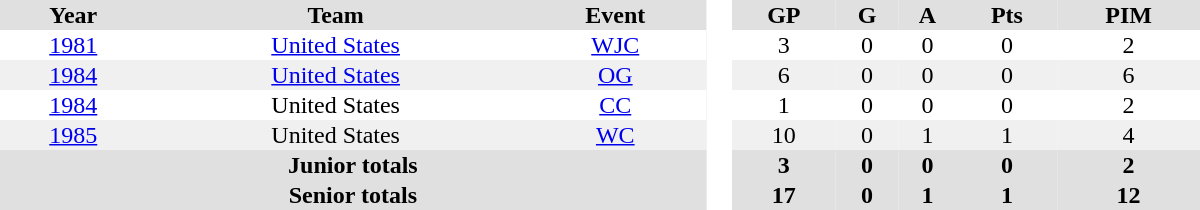<table border="0" cellpadding="1" cellspacing="0" style="text-align:center; width:50em">
<tr ALIGN="centre" bgcolor="#e0e0e0">
<th>Year</th>
<th>Team</th>
<th>Event</th>
<th rowspan="99" bgcolor="#ffffff"> </th>
<th>GP</th>
<th>G</th>
<th>A</th>
<th>Pts</th>
<th>PIM</th>
</tr>
<tr>
<td><a href='#'>1981</a></td>
<td><a href='#'>United States</a></td>
<td><a href='#'>WJC</a></td>
<td>3</td>
<td>0</td>
<td>0</td>
<td>0</td>
<td>2</td>
</tr>
<tr bgcolor="#f0f0f0">
<td><a href='#'>1984</a></td>
<td><a href='#'>United States</a></td>
<td><a href='#'>OG</a></td>
<td>6</td>
<td>0</td>
<td>0</td>
<td>0</td>
<td>6</td>
</tr>
<tr>
<td><a href='#'>1984</a></td>
<td>United States</td>
<td><a href='#'>CC</a></td>
<td>1</td>
<td>0</td>
<td>0</td>
<td>0</td>
<td>2</td>
</tr>
<tr bgcolor="#f0f0f0">
<td><a href='#'>1985</a></td>
<td>United States</td>
<td><a href='#'>WC</a></td>
<td>10</td>
<td>0</td>
<td>1</td>
<td>1</td>
<td>4</td>
</tr>
<tr style="background:#e0e0e0;">
<th colspan="3">Junior totals</th>
<th>3</th>
<th>0</th>
<th>0</th>
<th>0</th>
<th>2</th>
</tr>
<tr style="background:#e0e0e0;">
<th colspan="3">Senior totals</th>
<th>17</th>
<th>0</th>
<th>1</th>
<th>1</th>
<th>12</th>
</tr>
</table>
